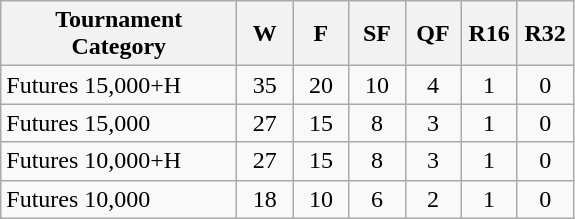<table class="wikitable" style=text-align:center;>
<tr>
<th width=150>Tournament Category</th>
<th width=30>W</th>
<th width=30>F</th>
<th width=30>SF</th>
<th width=30>QF</th>
<th width=30>R16</th>
<th width=30>R32</th>
</tr>
<tr>
<td align=left>Futures 15,000+H</td>
<td>35</td>
<td>20</td>
<td>10</td>
<td>4</td>
<td>1</td>
<td>0</td>
</tr>
<tr>
<td align=left>Futures 15,000</td>
<td>27</td>
<td>15</td>
<td>8</td>
<td>3</td>
<td>1</td>
<td>0</td>
</tr>
<tr>
<td align=left>Futures 10,000+H</td>
<td>27</td>
<td>15</td>
<td>8</td>
<td>3</td>
<td>1</td>
<td>0</td>
</tr>
<tr>
<td align=left>Futures 10,000</td>
<td>18</td>
<td>10</td>
<td>6</td>
<td>2</td>
<td>1</td>
<td>0</td>
</tr>
</table>
